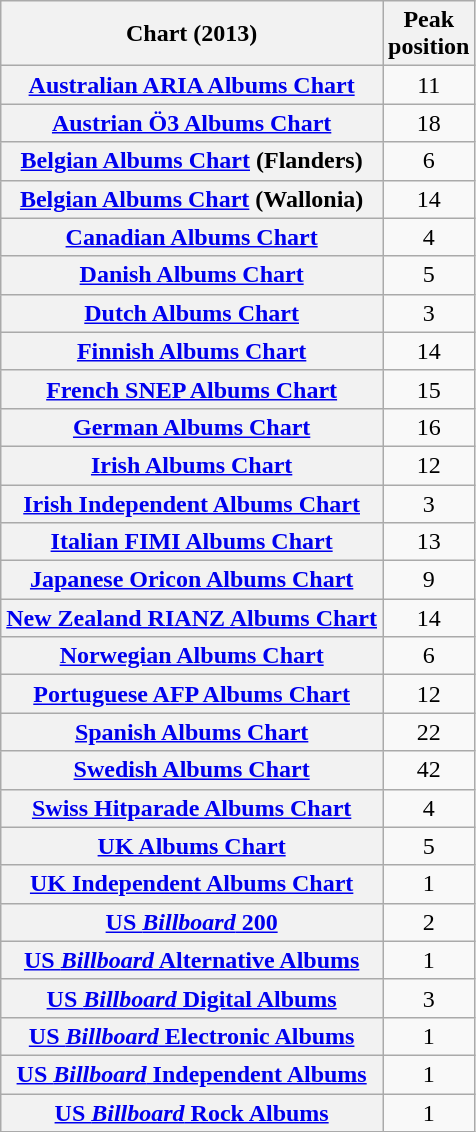<table class="wikitable sortable plainrowheaders" style="text-align:center">
<tr>
<th scope="col">Chart (2013)</th>
<th scope="col">Peak<br>position</th>
</tr>
<tr>
<th scope="row"><a href='#'>Australian ARIA Albums Chart</a></th>
<td>11</td>
</tr>
<tr>
<th scope="row"><a href='#'>Austrian Ö3 Albums Chart</a></th>
<td>18</td>
</tr>
<tr>
<th scope="row"><a href='#'>Belgian Albums Chart</a> (Flanders)</th>
<td>6</td>
</tr>
<tr>
<th scope="row"><a href='#'>Belgian Albums Chart</a> (Wallonia)</th>
<td>14</td>
</tr>
<tr>
<th scope="row"><a href='#'>Canadian Albums Chart</a></th>
<td>4</td>
</tr>
<tr>
<th scope="row"><a href='#'>Danish Albums Chart</a></th>
<td>5</td>
</tr>
<tr>
<th scope="row"><a href='#'>Dutch Albums Chart</a></th>
<td>3</td>
</tr>
<tr>
<th scope="row"><a href='#'>Finnish Albums Chart</a></th>
<td>14</td>
</tr>
<tr>
<th scope="row"><a href='#'>French SNEP Albums Chart</a></th>
<td>15</td>
</tr>
<tr>
<th scope="row"><a href='#'>German Albums Chart</a></th>
<td>16</td>
</tr>
<tr>
<th scope="row"><a href='#'>Irish Albums Chart</a></th>
<td>12</td>
</tr>
<tr>
<th scope="row"><a href='#'>Irish Independent Albums Chart</a></th>
<td>3</td>
</tr>
<tr>
<th scope="row"><a href='#'>Italian FIMI Albums Chart</a></th>
<td>13</td>
</tr>
<tr>
<th scope="row"><a href='#'>Japanese Oricon Albums Chart</a></th>
<td>9</td>
</tr>
<tr>
<th scope="row"><a href='#'>New Zealand RIANZ Albums Chart</a></th>
<td>14</td>
</tr>
<tr>
<th scope="row"><a href='#'>Norwegian Albums Chart</a></th>
<td>6</td>
</tr>
<tr>
<th scope="row"><a href='#'>Portuguese AFP Albums Chart</a></th>
<td>12</td>
</tr>
<tr>
<th scope="row"><a href='#'>Spanish Albums Chart</a></th>
<td>22</td>
</tr>
<tr>
<th scope="row"><a href='#'>Swedish Albums Chart</a></th>
<td>42</td>
</tr>
<tr>
<th scope="row"><a href='#'>Swiss Hitparade Albums Chart</a></th>
<td>4</td>
</tr>
<tr>
<th scope="row"><a href='#'>UK Albums Chart</a></th>
<td>5</td>
</tr>
<tr>
<th scope="row"><a href='#'>UK Independent Albums Chart</a></th>
<td>1</td>
</tr>
<tr>
<th scope="row"><a href='#'>US <em>Billboard</em> 200</a></th>
<td>2</td>
</tr>
<tr>
<th scope="row"><a href='#'>US <em>Billboard</em> Alternative Albums</a></th>
<td>1</td>
</tr>
<tr>
<th scope="row"><a href='#'>US <em>Billboard</em> Digital Albums</a></th>
<td>3</td>
</tr>
<tr>
<th scope="row"><a href='#'>US <em>Billboard</em> Electronic Albums</a></th>
<td>1</td>
</tr>
<tr>
<th scope="row"><a href='#'>US <em>Billboard</em> Independent Albums</a></th>
<td>1</td>
</tr>
<tr>
<th scope="row"><a href='#'>US <em>Billboard</em> Rock Albums</a></th>
<td>1</td>
</tr>
</table>
